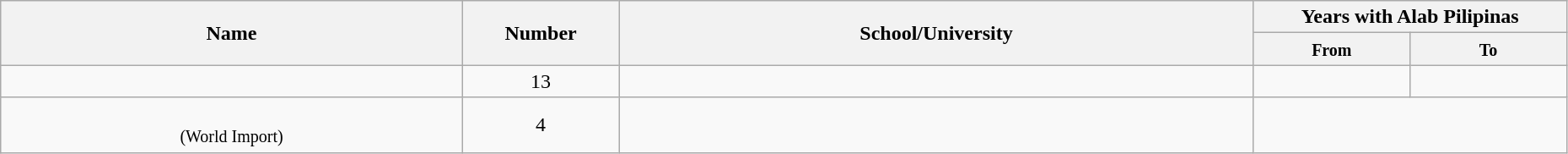<table class="wikitable sortable" style="text-align:center" width="98%">
<tr>
<th style="width:180px;" rowspan="2">Name</th>
<th style="width:10%;" colspan="2" rowspan="2">Number</th>
<th style="width:250px;" rowspan="2">School/University</th>
<th style="width:180px; text-align:center;" colspan="2">Years with Alab Pilipinas</th>
</tr>
<tr>
<th style="width:10%; text-align:center;"><small>From</small></th>
<th style="width:10%; text-align:center;"><small>To</small></th>
</tr>
<tr>
<td></td>
<td colspan="2">13</td>
<td></td>
<td></td>
<td></td>
</tr>
<tr>
<td><br><small>(World Import)</small></td>
<td colspan="2">4</td>
<td></td>
<td colspan="2"></td>
</tr>
</table>
